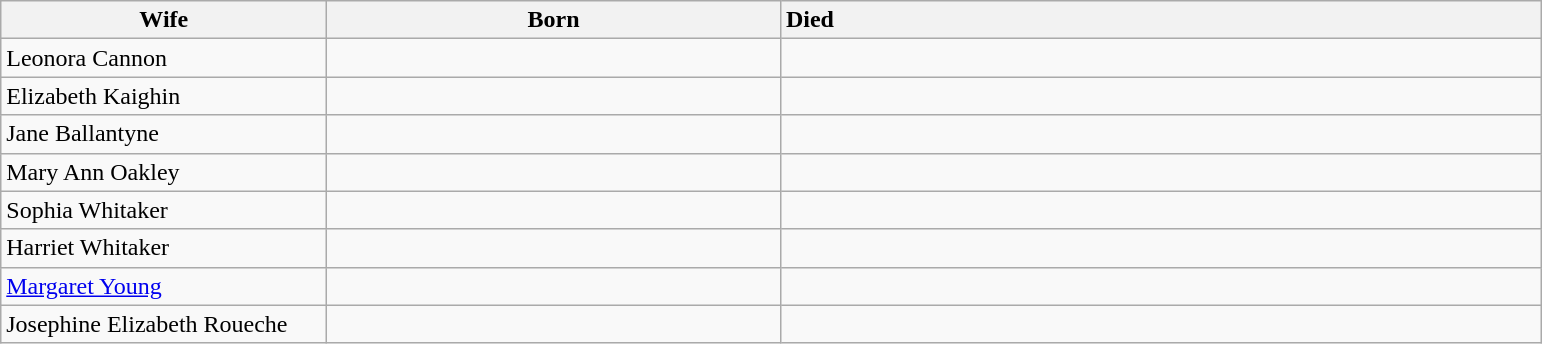<table class=wikitable>
<tr>
<th valign="bottom"  width="210px">Wife</th>
<th valign="bottom" width="295px">Born</th>
<th valign="bottom" width="500px" style="text-align:left; ">Died</th>
</tr>
<tr>
<td>Leonora Cannon</td>
<td></td>
<td></td>
</tr>
<tr>
<td>Elizabeth Kaighin</td>
<td></td>
<td></td>
</tr>
<tr>
<td>Jane Ballantyne</td>
<td></td>
<td></td>
</tr>
<tr>
<td>Mary Ann Oakley</td>
<td></td>
<td></td>
</tr>
<tr>
<td>Sophia Whitaker</td>
<td></td>
<td></td>
</tr>
<tr>
<td>Harriet Whitaker</td>
<td></td>
<td></td>
</tr>
<tr>
<td><a href='#'>Margaret Young</a></td>
<td></td>
<td></td>
</tr>
<tr>
<td>Josephine Elizabeth Roueche</td>
<td></td>
<td></td>
</tr>
</table>
